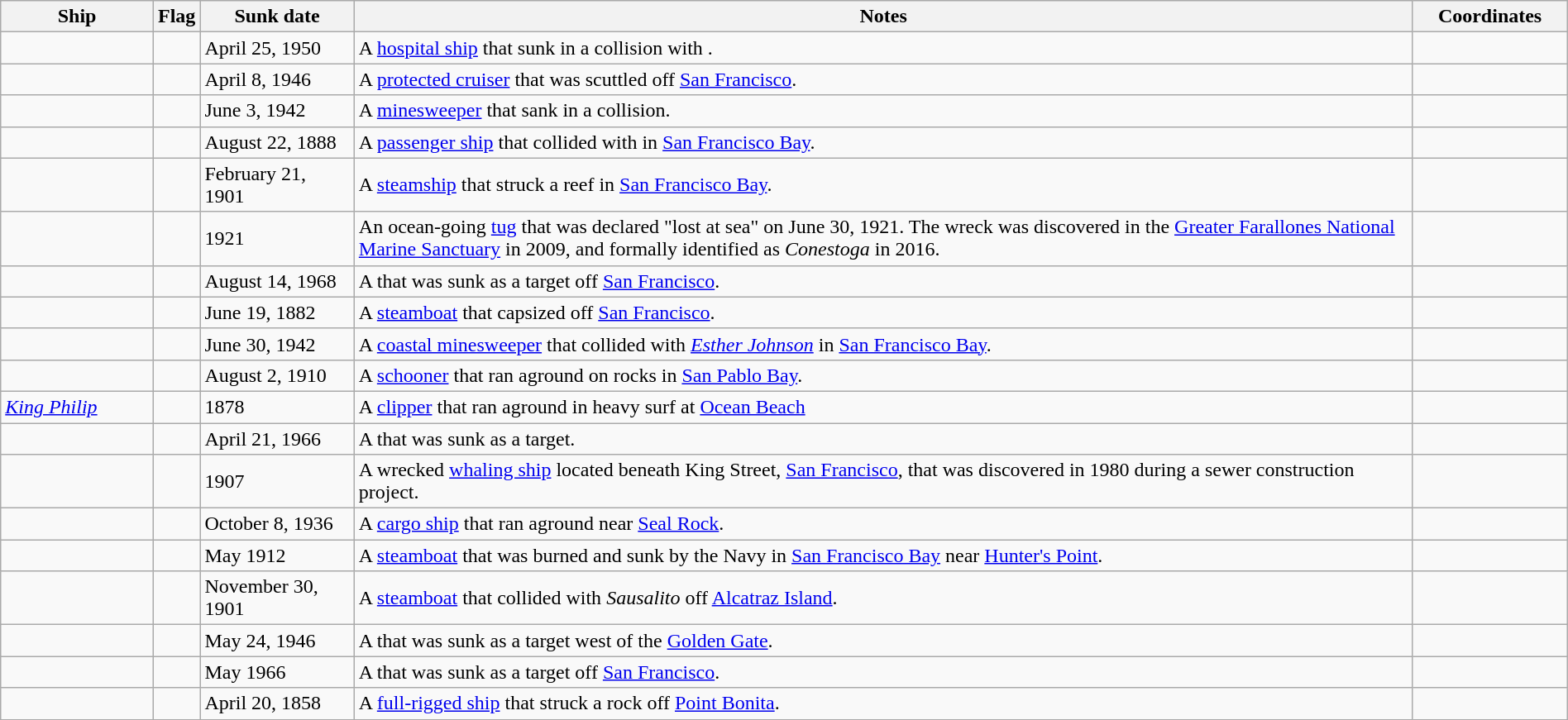<table class=wikitable | style = "width:100%">
<tr>
<th style="width:10%">Ship</th>
<th>Flag</th>
<th style="width:10%">Sunk date</th>
<th style="width:70%">Notes</th>
<th style="width:10%">Coordinates</th>
</tr>
<tr>
<td></td>
<td></td>
<td>April 25, 1950</td>
<td>A <a href='#'>hospital ship</a> that sunk in a collision with .</td>
<td></td>
</tr>
<tr>
<td></td>
<td></td>
<td>April 8, 1946</td>
<td>A <a href='#'>protected cruiser</a> that was scuttled off <a href='#'>San Francisco</a>.</td>
<td></td>
</tr>
<tr>
<td></td>
<td></td>
<td>June 3, 1942</td>
<td>A <a href='#'>minesweeper</a> that sank in a collision.</td>
<td></td>
</tr>
<tr>
<td></td>
<td></td>
<td>August 22, 1888</td>
<td>A <a href='#'>passenger ship</a> that collided with  in <a href='#'>San Francisco Bay</a>.</td>
<td></td>
</tr>
<tr>
<td></td>
<td></td>
<td>February 21, 1901</td>
<td>A <a href='#'>steamship</a> that struck a reef in <a href='#'>San Francisco Bay</a>.</td>
<td></td>
</tr>
<tr>
<td></td>
<td></td>
<td>1921</td>
<td>An ocean-going <a href='#'>tug</a> that was declared "lost at sea" on June 30, 1921. The wreck was discovered in the <a href='#'>Greater Farallones National Marine Sanctuary</a> in 2009, and formally identified as <em>Conestoga</em> in 2016.</td>
<td></td>
</tr>
<tr>
<td></td>
<td></td>
<td>August 14, 1968</td>
<td>A  that was sunk as a target off <a href='#'>San Francisco</a>.</td>
<td></td>
</tr>
<tr>
<td></td>
<td></td>
<td>June 19, 1882</td>
<td>A <a href='#'>steamboat</a> that capsized off <a href='#'>San Francisco</a>.</td>
<td></td>
</tr>
<tr>
<td></td>
<td></td>
<td>June 30, 1942</td>
<td>A <a href='#'>coastal minesweeper</a> that collided with <a href='#'><em>Esther Johnson</em></a> in <a href='#'>San Francisco Bay</a>.</td>
<td></td>
</tr>
<tr>
<td></td>
<td></td>
<td>August 2, 1910</td>
<td>A <a href='#'>schooner</a> that ran aground on rocks in <a href='#'>San Pablo Bay</a>.</td>
<td></td>
</tr>
<tr>
<td><a href='#'><em>King Philip</em></a></td>
<td></td>
<td>1878</td>
<td>A <a href='#'>clipper</a> that ran aground in heavy surf at <a href='#'>Ocean Beach</a></td>
<td></td>
</tr>
<tr>
<td></td>
<td></td>
<td>April 21, 1966</td>
<td>A  that was sunk as a target.</td>
<td></td>
</tr>
<tr>
<td></td>
<td></td>
<td>1907</td>
<td>A wrecked <a href='#'>whaling ship</a> located beneath King Street, <a href='#'>San Francisco</a>, that was discovered in 1980 during a sewer construction project.</td>
<td></td>
</tr>
<tr>
<td></td>
<td></td>
<td>October 8, 1936</td>
<td>A <a href='#'>cargo ship</a> that ran aground near <a href='#'>Seal Rock</a>.</td>
<td></td>
</tr>
<tr>
<td></td>
<td></td>
<td>May 1912</td>
<td>A <a href='#'>steamboat</a> that was burned and sunk by the Navy in <a href='#'>San Francisco Bay</a> near <a href='#'>Hunter's Point</a>.</td>
<td></td>
</tr>
<tr>
<td></td>
<td></td>
<td>November 30, 1901</td>
<td>A <a href='#'>steamboat</a> that collided with <em>Sausalito</em> off <a href='#'>Alcatraz Island</a>.</td>
<td></td>
</tr>
<tr>
<td></td>
<td></td>
<td>May 24, 1946</td>
<td>A  that was sunk as a target west of the <a href='#'>Golden Gate</a>.</td>
<td></td>
</tr>
<tr>
<td></td>
<td></td>
<td>May 1966</td>
<td>A  that was sunk as a target off <a href='#'>San Francisco</a>.</td>
<td></td>
</tr>
<tr>
<td></td>
<td></td>
<td>April 20, 1858</td>
<td>A <a href='#'>full-rigged ship</a> that struck a rock off <a href='#'>Point Bonita</a>.</td>
<td></td>
</tr>
</table>
